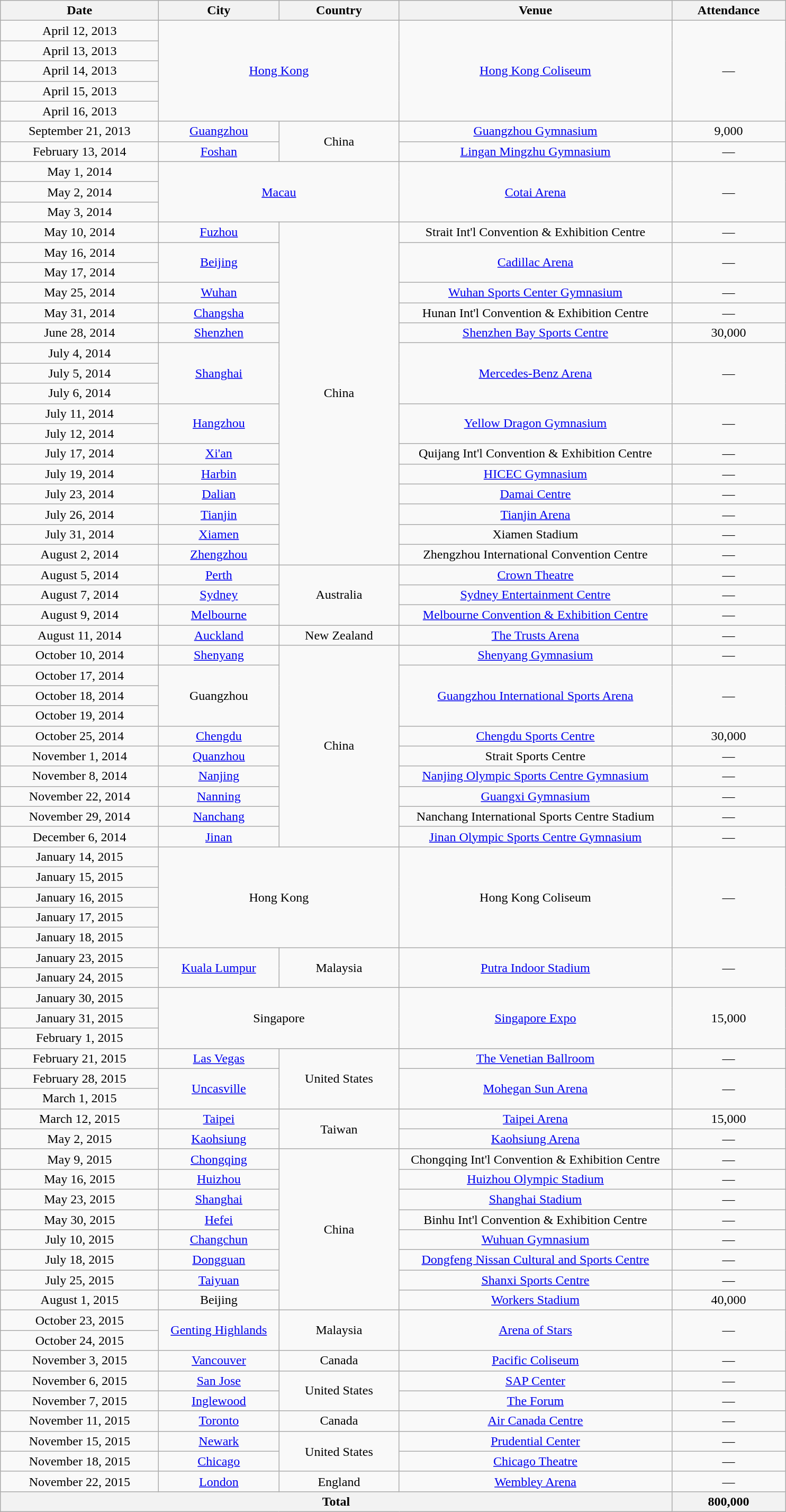<table class="wikitable plainrowheaders" style="text-align:center;">
<tr>
<th scope="col" style="width:12em;">Date</th>
<th scope="col" style="width:9em;">City</th>
<th scope="col" style="width:9em;">Country</th>
<th scope="col" style="width:21em;">Venue</th>
<th scope="col" style="width:8.5em;">Attendance</th>
</tr>
<tr>
<td>April 12, 2013</td>
<td colspan="2" rowspan="5"><a href='#'>Hong Kong</a></td>
<td rowspan="5"><a href='#'>Hong Kong Coliseum</a></td>
<td rowspan="5">—</td>
</tr>
<tr>
<td>April 13, 2013</td>
</tr>
<tr>
<td>April 14, 2013</td>
</tr>
<tr>
<td>April 15, 2013</td>
</tr>
<tr>
<td>April 16, 2013</td>
</tr>
<tr>
<td>September 21, 2013</td>
<td><a href='#'>Guangzhou</a></td>
<td rowspan="2">China</td>
<td><a href='#'>Guangzhou Gymnasium</a></td>
<td>9,000</td>
</tr>
<tr>
<td>February 13, 2014</td>
<td><a href='#'>Foshan</a></td>
<td><a href='#'>Lingan Mingzhu Gymnasium</a></td>
<td>—</td>
</tr>
<tr>
<td>May 1, 2014</td>
<td colspan="2" rowspan="3"><a href='#'>Macau</a></td>
<td rowspan="3"><a href='#'>Cotai Arena</a></td>
<td rowspan="3">—</td>
</tr>
<tr>
<td>May 2, 2014</td>
</tr>
<tr>
<td>May 3, 2014</td>
</tr>
<tr>
<td>May 10, 2014</td>
<td><a href='#'>Fuzhou</a></td>
<td rowspan="17">China</td>
<td>Strait Int'l Convention & Exhibition Centre</td>
<td>—</td>
</tr>
<tr>
<td>May 16, 2014</td>
<td rowspan="2"><a href='#'>Beijing</a></td>
<td rowspan="2"><a href='#'>Cadillac Arena</a></td>
<td rowspan="2">—</td>
</tr>
<tr>
<td>May 17, 2014</td>
</tr>
<tr>
<td>May 25, 2014</td>
<td><a href='#'>Wuhan</a></td>
<td><a href='#'>Wuhan Sports Center Gymnasium</a></td>
<td>—</td>
</tr>
<tr>
<td>May 31, 2014</td>
<td><a href='#'>Changsha</a></td>
<td>Hunan Int'l Convention & Exhibition Centre</td>
<td>—</td>
</tr>
<tr>
<td>June 28, 2014</td>
<td><a href='#'>Shenzhen</a></td>
<td><a href='#'>Shenzhen Bay Sports Centre</a></td>
<td>30,000</td>
</tr>
<tr>
<td>July 4, 2014</td>
<td rowspan="3"><a href='#'>Shanghai</a></td>
<td rowspan="3"><a href='#'>Mercedes-Benz Arena</a></td>
<td rowspan="3">—</td>
</tr>
<tr>
<td>July 5, 2014</td>
</tr>
<tr>
<td>July 6, 2014</td>
</tr>
<tr>
<td>July 11, 2014</td>
<td rowspan="2"><a href='#'>Hangzhou</a></td>
<td rowspan="2"><a href='#'>Yellow Dragon Gymnasium</a></td>
<td rowspan="2">—</td>
</tr>
<tr>
<td>July 12, 2014</td>
</tr>
<tr>
<td>July 17, 2014</td>
<td><a href='#'>Xi'an</a></td>
<td>Quijang Int'l Convention & Exhibition Centre</td>
<td>—</td>
</tr>
<tr>
<td>July 19, 2014</td>
<td><a href='#'>Harbin</a></td>
<td><a href='#'>HICEC Gymnasium</a></td>
<td>—</td>
</tr>
<tr>
<td>July 23, 2014</td>
<td><a href='#'>Dalian</a></td>
<td><a href='#'>Damai Centre</a></td>
<td>—</td>
</tr>
<tr>
<td>July 26, 2014</td>
<td><a href='#'>Tianjin</a></td>
<td><a href='#'>Tianjin Arena</a></td>
<td>—</td>
</tr>
<tr>
<td>July 31, 2014</td>
<td><a href='#'>Xiamen</a></td>
<td>Xiamen Stadium</td>
<td>—</td>
</tr>
<tr>
<td>August 2, 2014</td>
<td><a href='#'>Zhengzhou</a></td>
<td>Zhengzhou International Convention Centre</td>
<td>—</td>
</tr>
<tr>
<td>August 5, 2014</td>
<td><a href='#'>Perth</a></td>
<td rowspan="3">Australia</td>
<td><a href='#'>Crown Theatre</a></td>
<td>—</td>
</tr>
<tr>
<td>August 7, 2014</td>
<td><a href='#'>Sydney</a></td>
<td><a href='#'>Sydney Entertainment Centre</a></td>
<td>—</td>
</tr>
<tr>
<td>August 9, 2014</td>
<td><a href='#'>Melbourne</a></td>
<td><a href='#'>Melbourne Convention & Exhibition Centre</a></td>
<td>—</td>
</tr>
<tr>
<td>August 11, 2014</td>
<td><a href='#'>Auckland</a></td>
<td>New Zealand</td>
<td><a href='#'>The Trusts Arena</a></td>
<td>—</td>
</tr>
<tr>
<td>October 10, 2014</td>
<td><a href='#'>Shenyang</a></td>
<td rowspan="10">China</td>
<td><a href='#'>Shenyang Gymnasium</a></td>
<td>—</td>
</tr>
<tr>
<td>October 17, 2014</td>
<td rowspan="3">Guangzhou</td>
<td rowspan="3"><a href='#'>Guangzhou International Sports Arena</a></td>
<td rowspan="3">—</td>
</tr>
<tr>
<td>October 18, 2014</td>
</tr>
<tr>
<td>October 19, 2014</td>
</tr>
<tr>
<td>October 25, 2014</td>
<td><a href='#'>Chengdu</a></td>
<td><a href='#'>Chengdu Sports Centre</a></td>
<td>30,000</td>
</tr>
<tr>
<td>November 1, 2014</td>
<td><a href='#'>Quanzhou</a></td>
<td>Strait Sports Centre</td>
<td>—</td>
</tr>
<tr>
<td>November 8, 2014</td>
<td><a href='#'>Nanjing</a></td>
<td><a href='#'>Nanjing Olympic Sports Centre Gymnasium</a></td>
<td>—</td>
</tr>
<tr>
<td>November 22, 2014</td>
<td><a href='#'>Nanning</a></td>
<td><a href='#'>Guangxi Gymnasium</a></td>
<td>—</td>
</tr>
<tr>
<td>November 29, 2014</td>
<td><a href='#'>Nanchang</a></td>
<td>Nanchang International Sports Centre Stadium</td>
<td>—</td>
</tr>
<tr>
<td>December 6, 2014</td>
<td><a href='#'>Jinan</a></td>
<td><a href='#'>Jinan Olympic Sports Centre Gymnasium</a></td>
<td>—</td>
</tr>
<tr>
<td>January 14, 2015</td>
<td colspan="2" rowspan="5">Hong Kong</td>
<td rowspan="5">Hong Kong Coliseum</td>
<td rowspan="5">—</td>
</tr>
<tr>
<td>January 15, 2015</td>
</tr>
<tr>
<td>January 16, 2015</td>
</tr>
<tr>
<td>January 17, 2015</td>
</tr>
<tr>
<td>January 18, 2015</td>
</tr>
<tr>
<td>January 23, 2015</td>
<td rowspan="2"><a href='#'>Kuala Lumpur</a></td>
<td rowspan="2">Malaysia</td>
<td rowspan="2"><a href='#'>Putra Indoor Stadium</a></td>
<td rowspan="2">—</td>
</tr>
<tr>
<td>January 24, 2015</td>
</tr>
<tr>
<td>January 30, 2015</td>
<td rowspan="3" colspan="2">Singapore</td>
<td rowspan="3"><a href='#'>Singapore Expo</a></td>
<td rowspan="3">15,000</td>
</tr>
<tr>
<td>January 31, 2015</td>
</tr>
<tr>
<td>February 1, 2015</td>
</tr>
<tr>
<td>February 21, 2015</td>
<td><a href='#'>Las Vegas</a></td>
<td rowspan="3">United States</td>
<td><a href='#'>The Venetian Ballroom</a></td>
<td>—</td>
</tr>
<tr>
<td>February 28, 2015</td>
<td rowspan="2"><a href='#'>Uncasville</a></td>
<td rowspan="2"><a href='#'>Mohegan Sun Arena</a></td>
<td rowspan="2">—</td>
</tr>
<tr>
<td>March 1, 2015</td>
</tr>
<tr>
<td>March 12, 2015</td>
<td><a href='#'>Taipei</a></td>
<td rowspan="2">Taiwan</td>
<td><a href='#'>Taipei Arena</a></td>
<td>15,000</td>
</tr>
<tr>
<td>May 2, 2015</td>
<td><a href='#'>Kaohsiung</a></td>
<td><a href='#'>Kaohsiung Arena</a></td>
<td>—</td>
</tr>
<tr>
<td>May 9, 2015</td>
<td><a href='#'>Chongqing</a></td>
<td rowspan="8">China</td>
<td>Chongqing Int'l Convention & Exhibition Centre</td>
<td>—</td>
</tr>
<tr>
<td>May 16, 2015</td>
<td><a href='#'>Huizhou</a></td>
<td><a href='#'>Huizhou Olympic Stadium</a></td>
<td>—</td>
</tr>
<tr>
<td>May 23, 2015</td>
<td><a href='#'>Shanghai</a></td>
<td><a href='#'>Shanghai Stadium</a></td>
<td>—</td>
</tr>
<tr>
<td>May 30, 2015</td>
<td><a href='#'>Hefei</a></td>
<td>Binhu Int'l Convention & Exhibition Centre</td>
<td>—</td>
</tr>
<tr>
<td>July 10, 2015</td>
<td><a href='#'>Changchun</a></td>
<td><a href='#'>Wuhuan Gymnasium</a></td>
<td>—</td>
</tr>
<tr>
<td>July 18, 2015</td>
<td><a href='#'>Dongguan</a></td>
<td><a href='#'>Dongfeng Nissan Cultural and Sports Centre</a></td>
<td>—</td>
</tr>
<tr>
<td>July 25, 2015</td>
<td><a href='#'>Taiyuan</a></td>
<td><a href='#'>Shanxi Sports Centre</a></td>
<td>—</td>
</tr>
<tr>
<td>August 1, 2015</td>
<td>Beijing</td>
<td><a href='#'>Workers Stadium</a></td>
<td>40,000</td>
</tr>
<tr>
<td>October 23, 2015</td>
<td rowspan="2"><a href='#'>Genting Highlands</a></td>
<td rowspan="2">Malaysia</td>
<td rowspan="2"><a href='#'>Arena of Stars</a></td>
<td rowspan="2">—</td>
</tr>
<tr>
<td>October 24, 2015</td>
</tr>
<tr>
<td>November 3, 2015</td>
<td><a href='#'>Vancouver</a></td>
<td>Canada</td>
<td><a href='#'>Pacific Coliseum</a></td>
<td>—</td>
</tr>
<tr>
<td>November 6, 2015</td>
<td><a href='#'>San Jose</a></td>
<td rowspan="2">United States</td>
<td><a href='#'>SAP Center</a></td>
<td>—</td>
</tr>
<tr>
<td>November 7, 2015</td>
<td><a href='#'>Inglewood</a></td>
<td><a href='#'>The Forum</a></td>
<td>—</td>
</tr>
<tr>
<td>November 11, 2015</td>
<td><a href='#'>Toronto</a></td>
<td>Canada</td>
<td><a href='#'>Air Canada Centre</a></td>
<td>—</td>
</tr>
<tr>
<td>November 15, 2015</td>
<td><a href='#'>Newark</a></td>
<td rowspan="2">United States</td>
<td><a href='#'>Prudential Center</a></td>
<td>—</td>
</tr>
<tr>
<td>November 18, 2015</td>
<td><a href='#'>Chicago</a></td>
<td><a href='#'>Chicago Theatre</a></td>
<td>—</td>
</tr>
<tr>
<td>November 22, 2015</td>
<td><a href='#'>London</a></td>
<td>England</td>
<td><a href='#'>Wembley Arena</a></td>
<td>—</td>
</tr>
<tr>
<th colspan="4">Total</th>
<th>800,000</th>
</tr>
</table>
